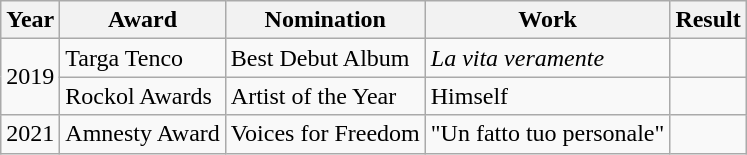<table class="wikitable">
<tr>
<th>Year</th>
<th>Award</th>
<th>Nomination</th>
<th>Work</th>
<th>Result</th>
</tr>
<tr>
<td style="text-align:center;" rowspan="2">2019</td>
<td>Targa Tenco</td>
<td>Best Debut Album</td>
<td><em>La vita veramente</em></td>
<td></td>
</tr>
<tr>
<td>Rockol Awards</td>
<td>Artist of the Year</td>
<td>Himself</td>
<td></td>
</tr>
<tr>
<td style="text-align:center;">2021</td>
<td>Amnesty Award</td>
<td>Voices for Freedom</td>
<td>"Un fatto tuo personale"</td>
<td></td>
</tr>
</table>
